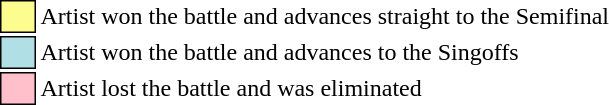<table class="toccolours" style="font-size: 100%; white-space: nowrap">
<tr>
<td style="background:#FDFC8F; border: 1px solid black">     </td>
<td>Artist won the battle and advances straight to the Semifinal</td>
</tr>
<tr>
<td style="background:#b0e0e6; border:1px solid black">     </td>
<td>Artist won the battle and advances to the Singoffs</td>
</tr>
<tr>
<td style="background:pink; border: 1px solid black">     </td>
<td>Artist lost the battle and was eliminated</td>
</tr>
</table>
